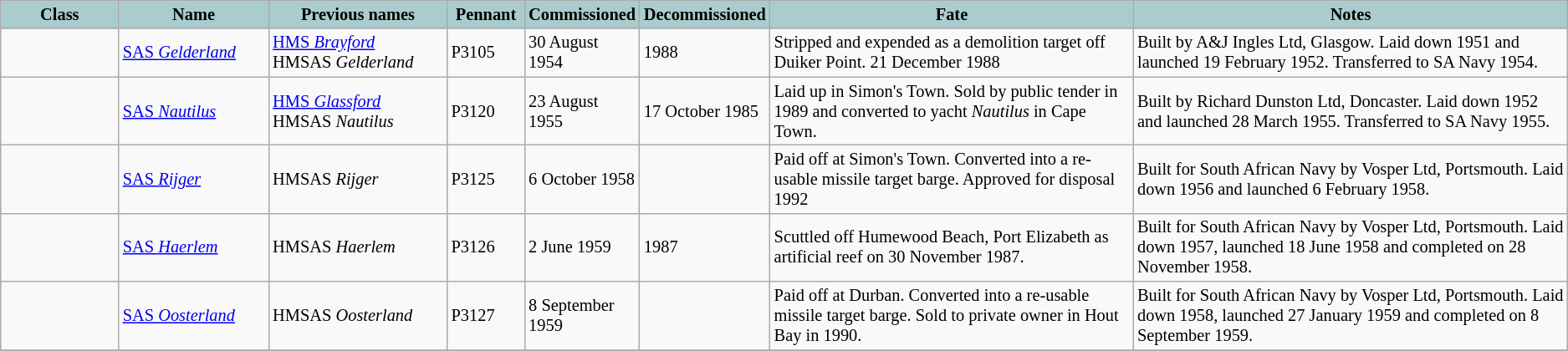<table class="wikitable sortable" style="font-style: normal; font-size: 85%">
<tr>
<th style="width:8%; background-color:#aacccc">Class</th>
<th style="width:10%; background-color:#aacccc">Name</th>
<th class=unsortable style="width:12%; background-color:#aacccc">Previous names</th>
<th style="width:5%; background-color:#aacccc">Pennant</th>
<th style="width:5%; background-color:#aacccc">Commissioned</th>
<th style="width:5%; background-color:#aacccc">Decommissioned</th>
<th class=unsortable style="width:25%; background-color:#aacccc">Fate</th>
<th class=unsortable style="width:30%; background-color:#aacccc">Notes</th>
</tr>
<tr>
<td></td>
<td><a href='#'>SAS <em>Gelderland</em></a></td>
<td><a href='#'>HMS <em>Brayford</em></a><br>HMSAS <em>Gelderland</em></td>
<td>P3105</td>
<td>30 August 1954</td>
<td>1988</td>
<td>Stripped and expended as a demolition target off Duiker Point. 21 December 1988</td>
<td>Built by A&J Ingles Ltd, Glasgow.  Laid down 1951 and launched 19 February 1952.  Transferred to SA Navy 1954.</td>
</tr>
<tr>
<td></td>
<td><a href='#'>SAS <em>Nautilus</em></a></td>
<td><a href='#'>HMS <em>Glassford</em></a><br>HMSAS <em>Nautilus</em></td>
<td>P3120</td>
<td>23 August 1955</td>
<td>17 October 1985</td>
<td>Laid up in Simon's Town.  Sold by public tender in 1989 and converted to yacht <em>Nautilus</em> in Cape Town.</td>
<td>Built by Richard Dunston Ltd, Doncaster.  Laid down 1952 and launched 28 March 1955.  Transferred to SA Navy 1955.</td>
</tr>
<tr>
<td></td>
<td><a href='#'>SAS <em>Rijger</em></a></td>
<td>HMSAS <em>Rijger</em></td>
<td>P3125</td>
<td>6 October 1958</td>
<td></td>
<td>Paid off at Simon's Town.  Converted into a re-usable missile target barge.  Approved for disposal 1992</td>
<td>Built for South African Navy by Vosper Ltd, Portsmouth.  Laid down 1956 and launched 6 February 1958.</td>
</tr>
<tr>
<td></td>
<td><a href='#'>SAS <em>Haerlem</em></a></td>
<td>HMSAS <em>Haerlem</em></td>
<td>P3126</td>
<td>2 June 1959</td>
<td>1987</td>
<td>Scuttled off Humewood Beach, Port Elizabeth as artificial reef on 30 November 1987.</td>
<td>Built for South African Navy by Vosper Ltd, Portsmouth.  Laid down 1957, launched 18 June 1958 and completed on 28 November 1958.</td>
</tr>
<tr>
<td></td>
<td><a href='#'>SAS <em>Oosterland</em></a></td>
<td>HMSAS <em>Oosterland</em></td>
<td>P3127</td>
<td>8 September 1959</td>
<td></td>
<td>Paid off at Durban. Converted into a re-usable missile target barge.  Sold to private owner in Hout Bay in 1990.</td>
<td>Built for South African Navy by Vosper Ltd, Portsmouth.  Laid down 1958, launched 27 January 1959 and completed on 8 September 1959.</td>
</tr>
<tr>
</tr>
</table>
